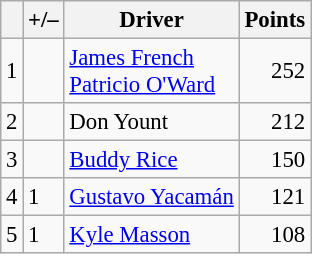<table class="wikitable" style="font-size: 95%;">
<tr>
<th scope="col"></th>
<th scope="col">+/–</th>
<th scope="col">Driver</th>
<th scope="col">Points</th>
</tr>
<tr>
<td align=center>1</td>
<td align="left"></td>
<td> <a href='#'>James French</a><br> <a href='#'>Patricio O'Ward</a></td>
<td align=right>252</td>
</tr>
<tr>
<td align=center>2</td>
<td align="left"></td>
<td> Don Yount</td>
<td align=right>212</td>
</tr>
<tr>
<td align=center>3</td>
<td align="left"></td>
<td> <a href='#'>Buddy Rice</a></td>
<td align=right>150</td>
</tr>
<tr>
<td align=center>4</td>
<td align="left"> 1</td>
<td> <a href='#'>Gustavo Yacamán</a></td>
<td align=right>121</td>
</tr>
<tr>
<td align=center>5</td>
<td align="left"> 1</td>
<td> <a href='#'>Kyle Masson</a></td>
<td align=right>108</td>
</tr>
</table>
